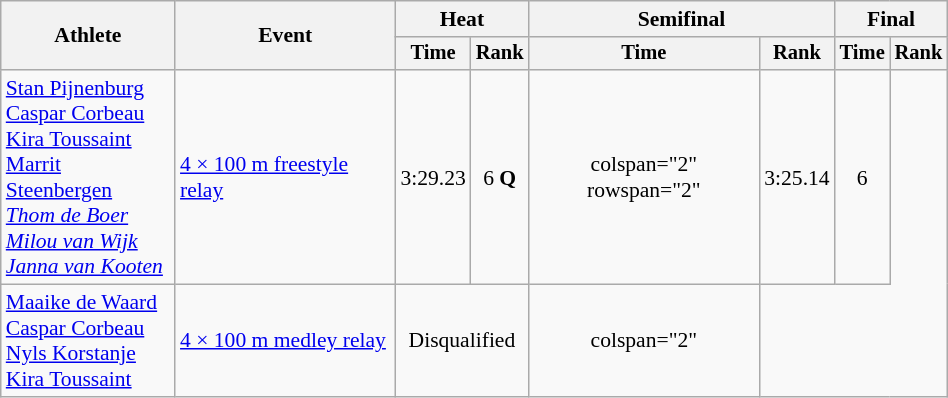<table class="wikitable" style="text-align:center; font-size:90%; width:50%;">
<tr>
<th rowspan="2">Athlete</th>
<th rowspan="2">Event</th>
<th colspan="2">Heat</th>
<th colspan="2">Semifinal</th>
<th colspan="2">Final</th>
</tr>
<tr style="font-size:95%">
<th>Time</th>
<th>Rank</th>
<th>Time</th>
<th>Rank</th>
<th>Time</th>
<th>Rank</th>
</tr>
<tr align=center>
<td align=left><a href='#'>Stan Pijnenburg</a><br><a href='#'>Caspar Corbeau</a> <br><a href='#'>Kira Toussaint</a> <br><a href='#'>Marrit Steenbergen</a><br><em><a href='#'>Thom de Boer</a><br><a href='#'>Milou van Wijk</a><br><a href='#'>Janna van Kooten</a></em></td>
<td align=left><a href='#'>4 × 100 m freestyle relay</a></td>
<td>3:29.23</td>
<td>6 <strong>Q</strong></td>
<td>colspan="2" rowspan="2"</td>
<td>3:25.14</td>
<td>6</td>
</tr>
<tr align=center>
<td align=left><a href='#'>Maaike de Waard</a> <br><a href='#'>Caspar Corbeau</a><br><a href='#'>Nyls Korstanje</a><br><a href='#'>Kira Toussaint</a></td>
<td align=left><a href='#'>4 × 100 m medley relay</a></td>
<td colspan="2">Disqualified</td>
<td>colspan="2" </td>
</tr>
</table>
